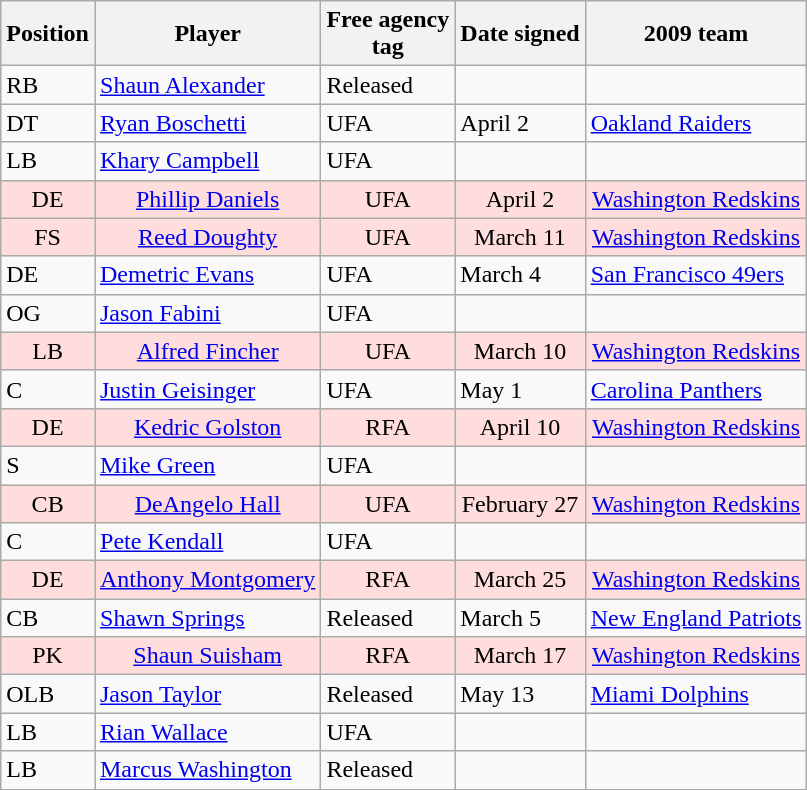<table class="wikitable">
<tr>
<th>Position</th>
<th>Player</th>
<th>Free agency<br>tag</th>
<th>Date signed</th>
<th>2009 team</th>
</tr>
<tr style= align="center">
<td>RB</td>
<td><a href='#'>Shaun Alexander</a></td>
<td>Released</td>
<td></td>
<td></td>
</tr>
<tr style= align="center">
<td>DT</td>
<td><a href='#'>Ryan Boschetti</a></td>
<td>UFA</td>
<td>April 2</td>
<td><a href='#'>Oakland Raiders</a></td>
</tr>
<tr style= align="center">
<td>LB</td>
<td><a href='#'>Khary Campbell</a></td>
<td>UFA</td>
<td></td>
<td></td>
</tr>
<tr style="background: #ffdddd;" align="center">
<td>DE</td>
<td><a href='#'>Phillip Daniels</a></td>
<td>UFA</td>
<td>April 2</td>
<td><a href='#'>Washington Redskins</a></td>
</tr>
<tr style="background: #ffdddd;" align="center">
<td>FS</td>
<td><a href='#'>Reed Doughty</a></td>
<td>UFA</td>
<td>March 11</td>
<td><a href='#'>Washington Redskins</a></td>
</tr>
<tr style= align="center">
<td>DE</td>
<td><a href='#'>Demetric Evans</a></td>
<td>UFA</td>
<td>March 4</td>
<td><a href='#'>San Francisco 49ers</a></td>
</tr>
<tr style= align="center">
<td>OG</td>
<td><a href='#'>Jason Fabini</a></td>
<td>UFA</td>
<td></td>
<td></td>
</tr>
<tr style="background: #ffdddd;" align="center">
<td>LB</td>
<td><a href='#'>Alfred Fincher</a></td>
<td>UFA</td>
<td>March 10</td>
<td><a href='#'>Washington Redskins</a></td>
</tr>
<tr style= align="center">
<td>C</td>
<td><a href='#'>Justin Geisinger</a></td>
<td>UFA</td>
<td>May 1</td>
<td><a href='#'>Carolina Panthers</a></td>
</tr>
<tr style="background: #ffdddd;" align="center">
<td>DE</td>
<td><a href='#'>Kedric Golston</a></td>
<td>RFA</td>
<td>April 10</td>
<td><a href='#'>Washington Redskins</a></td>
</tr>
<tr style= align="center">
<td>S</td>
<td><a href='#'>Mike Green</a></td>
<td>UFA</td>
<td></td>
<td></td>
</tr>
<tr style="background: #ffdddd;" align="center">
<td>CB</td>
<td><a href='#'>DeAngelo Hall</a></td>
<td>UFA</td>
<td>February 27</td>
<td><a href='#'>Washington Redskins</a></td>
</tr>
<tr style= align="center">
<td>C</td>
<td><a href='#'>Pete Kendall</a></td>
<td>UFA</td>
<td></td>
<td></td>
</tr>
<tr style="background: #ffdddd;" align="center">
<td>DE</td>
<td><a href='#'>Anthony Montgomery</a></td>
<td>RFA</td>
<td>March 25</td>
<td><a href='#'>Washington Redskins</a></td>
</tr>
<tr style= align="center">
<td>CB</td>
<td><a href='#'>Shawn Springs</a></td>
<td>Released</td>
<td>March 5</td>
<td><a href='#'>New England Patriots</a></td>
</tr>
<tr style="background: #ffdddd;" align="center">
<td>PK</td>
<td><a href='#'>Shaun Suisham</a></td>
<td>RFA</td>
<td>March 17</td>
<td><a href='#'>Washington Redskins</a></td>
</tr>
<tr style= align="center">
<td>OLB</td>
<td><a href='#'>Jason Taylor</a></td>
<td>Released</td>
<td>May 13</td>
<td><a href='#'>Miami Dolphins</a></td>
</tr>
<tr style= align="center">
<td>LB</td>
<td><a href='#'>Rian Wallace</a></td>
<td>UFA</td>
<td></td>
<td></td>
</tr>
<tr style= align="center">
<td>LB</td>
<td><a href='#'>Marcus Washington</a></td>
<td>Released</td>
<td></td>
<td></td>
</tr>
</table>
